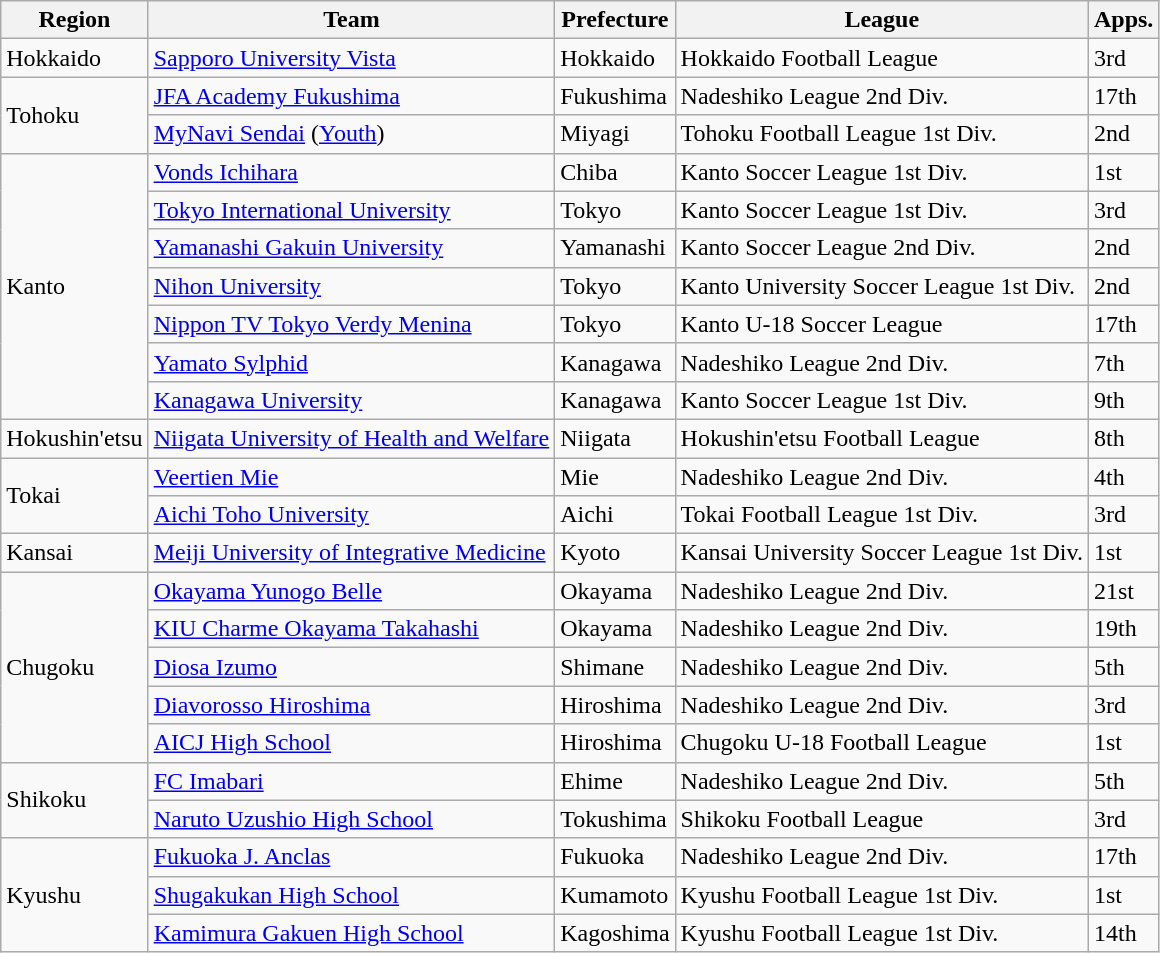<table class="wikitable sortable" style="text-align:left">
<tr>
<th>Region</th>
<th>Team</th>
<th>Prefecture</th>
<th>League</th>
<th>Apps.</th>
</tr>
<tr>
<td>Hokkaido</td>
<td><a href='#'>Sapporo University Vista</a></td>
<td>Hokkaido</td>
<td>Hokkaido Football League</td>
<td>3rd</td>
</tr>
<tr>
<td rowspan="2">Tohoku</td>
<td><a href='#'>JFA Academy Fukushima</a></td>
<td>Fukushima</td>
<td>Nadeshiko League 2nd Div.</td>
<td>17th</td>
</tr>
<tr>
<td><a href='#'>MyNavi Sendai</a> (<a href='#'>Youth</a>)</td>
<td>Miyagi</td>
<td>Tohoku Football League 1st Div.</td>
<td>2nd</td>
</tr>
<tr>
<td rowspan="7">Kanto</td>
<td><a href='#'>Vonds Ichihara</a></td>
<td>Chiba</td>
<td>Kanto Soccer League 1st Div.</td>
<td>1st</td>
</tr>
<tr>
<td><a href='#'>Tokyo International University</a></td>
<td>Tokyo</td>
<td>Kanto Soccer League 1st Div.</td>
<td>3rd</td>
</tr>
<tr>
<td><a href='#'>Yamanashi Gakuin University</a></td>
<td>Yamanashi</td>
<td>Kanto Soccer League 2nd Div.</td>
<td>2nd</td>
</tr>
<tr>
<td><a href='#'>Nihon University</a></td>
<td>Tokyo</td>
<td>Kanto University Soccer League 1st Div.</td>
<td>2nd</td>
</tr>
<tr>
<td><a href='#'>Nippon TV Tokyo Verdy Menina</a></td>
<td>Tokyo</td>
<td>Kanto U-18 Soccer League</td>
<td>17th</td>
</tr>
<tr>
<td><a href='#'>Yamato Sylphid</a></td>
<td>Kanagawa</td>
<td>Nadeshiko League 2nd Div.</td>
<td>7th</td>
</tr>
<tr>
<td><a href='#'>Kanagawa University</a></td>
<td>Kanagawa</td>
<td>Kanto Soccer League 1st Div.</td>
<td>9th</td>
</tr>
<tr>
<td>Hokushin'etsu</td>
<td><a href='#'>Niigata University of Health and Welfare</a></td>
<td>Niigata</td>
<td>Hokushin'etsu Football League</td>
<td>8th</td>
</tr>
<tr>
<td rowspan="2">Tokai</td>
<td><a href='#'>Veertien Mie</a></td>
<td>Mie</td>
<td>Nadeshiko League 2nd Div.</td>
<td>4th</td>
</tr>
<tr>
<td><a href='#'>Aichi Toho University</a></td>
<td>Aichi</td>
<td>Tokai Football League 1st Div.</td>
<td>3rd</td>
</tr>
<tr>
<td>Kansai</td>
<td><a href='#'>Meiji University of Integrative Medicine</a></td>
<td>Kyoto</td>
<td>Kansai University Soccer League 1st Div.</td>
<td>1st</td>
</tr>
<tr>
<td rowspan="5">Chugoku</td>
<td><a href='#'>Okayama Yunogo Belle</a></td>
<td>Okayama</td>
<td>Nadeshiko League 2nd Div.</td>
<td>21st</td>
</tr>
<tr>
<td><a href='#'>KIU Charme Okayama Takahashi</a></td>
<td>Okayama</td>
<td>Nadeshiko League 2nd Div.</td>
<td>19th</td>
</tr>
<tr>
<td><a href='#'>Diosa Izumo</a></td>
<td>Shimane</td>
<td>Nadeshiko League 2nd Div.</td>
<td>5th</td>
</tr>
<tr>
<td><a href='#'>Diavorosso Hiroshima</a></td>
<td>Hiroshima</td>
<td>Nadeshiko League 2nd Div.</td>
<td>3rd</td>
</tr>
<tr>
<td><a href='#'>AICJ High School</a></td>
<td>Hiroshima</td>
<td>Chugoku U-18 Football League</td>
<td>1st</td>
</tr>
<tr>
<td rowspan="2">Shikoku</td>
<td><a href='#'>FC Imabari</a></td>
<td>Ehime</td>
<td>Nadeshiko League 2nd Div.</td>
<td>5th</td>
</tr>
<tr>
<td><a href='#'>Naruto Uzushio High School</a></td>
<td>Tokushima</td>
<td>Shikoku Football League</td>
<td>3rd</td>
</tr>
<tr>
<td rowspan="3">Kyushu</td>
<td><a href='#'>Fukuoka J. Anclas</a></td>
<td>Fukuoka</td>
<td>Nadeshiko League 2nd Div.</td>
<td>17th</td>
</tr>
<tr>
<td><a href='#'>Shugakukan High School</a></td>
<td>Kumamoto</td>
<td>Kyushu Football League 1st Div.</td>
<td>1st</td>
</tr>
<tr>
<td><a href='#'>Kamimura Gakuen High School</a></td>
<td>Kagoshima</td>
<td>Kyushu Football League 1st Div.</td>
<td>14th</td>
</tr>
</table>
